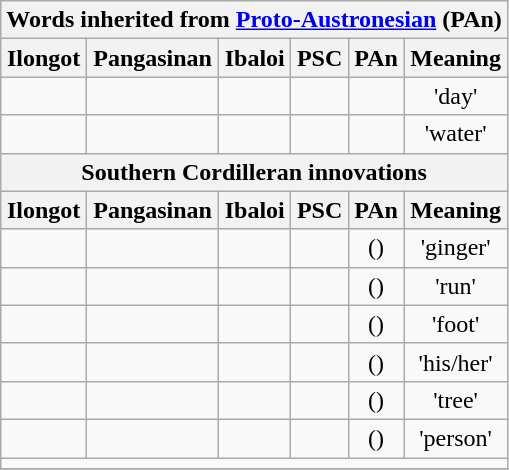<table class="wikitable" title="Comparison table" style="text-align: center;">
<tr>
<th colspan=8>Words inherited from <a href='#'>Proto-Austronesian</a> (PAn)</th>
</tr>
<tr>
<th>Ilongot</th>
<th>Pangasinan</th>
<th>Ibaloi</th>
<th>PSC</th>
<th>PAn</th>
<th>Meaning</th>
</tr>
<tr>
<td></td>
<td></td>
<td></td>
<td></td>
<td></td>
<td>'day'</td>
</tr>
<tr>
<td></td>
<td></td>
<td></td>
<td></td>
<td></td>
<td>'water'</td>
</tr>
<tr>
<th colspan=8>Southern Cordilleran innovations</th>
</tr>
<tr>
<th>Ilongot</th>
<th>Pangasinan</th>
<th>Ibaloi</th>
<th>PSC</th>
<th>PAn</th>
<th>Meaning</th>
</tr>
<tr>
<td></td>
<td></td>
<td></td>
<td></td>
<td>()</td>
<td>'ginger'</td>
</tr>
<tr>
<td></td>
<td></td>
<td></td>
<td></td>
<td>()</td>
<td>'run'</td>
</tr>
<tr>
<td></td>
<td></td>
<td></td>
<td></td>
<td>()</td>
<td>'foot'</td>
</tr>
<tr>
<td></td>
<td></td>
<td></td>
<td></td>
<td>()</td>
<td>'his/her'</td>
</tr>
<tr>
<td></td>
<td></td>
<td></td>
<td></td>
<td>()</td>
<td>'tree'</td>
</tr>
<tr>
<td></td>
<td></td>
<td></td>
<td></td>
<td>()</td>
<td>'person'</td>
</tr>
<tr>
<td colspan="8" style="max-width: 20em;"></td>
</tr>
<tr>
</tr>
</table>
